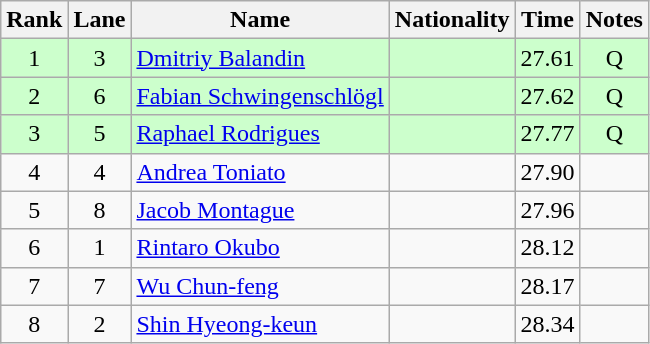<table class="wikitable sortable" style="text-align:center">
<tr>
<th>Rank</th>
<th>Lane</th>
<th>Name</th>
<th>Nationality</th>
<th>Time</th>
<th>Notes</th>
</tr>
<tr bgcolor=ccffcc>
<td>1</td>
<td>3</td>
<td align="left"><a href='#'>Dmitriy Balandin</a></td>
<td align="left"></td>
<td>27.61</td>
<td>Q</td>
</tr>
<tr bgcolor=ccffcc>
<td>2</td>
<td>6</td>
<td align="left"><a href='#'>Fabian Schwingenschlögl</a></td>
<td align="left"></td>
<td>27.62</td>
<td>Q</td>
</tr>
<tr bgcolor=ccffcc>
<td>3</td>
<td>5</td>
<td align="left"><a href='#'>Raphael Rodrigues</a></td>
<td align="left"></td>
<td>27.77</td>
<td>Q</td>
</tr>
<tr>
<td>4</td>
<td>4</td>
<td align="left"><a href='#'>Andrea Toniato</a></td>
<td align="left"></td>
<td>27.90</td>
<td></td>
</tr>
<tr>
<td>5</td>
<td>8</td>
<td align="left"><a href='#'>Jacob Montague</a></td>
<td align="left"></td>
<td>27.96</td>
<td></td>
</tr>
<tr>
<td>6</td>
<td>1</td>
<td align="left"><a href='#'>Rintaro Okubo</a></td>
<td align="left"></td>
<td>28.12</td>
<td></td>
</tr>
<tr>
<td>7</td>
<td>7</td>
<td align="left"><a href='#'>Wu Chun-feng</a></td>
<td align="left"></td>
<td>28.17</td>
<td></td>
</tr>
<tr>
<td>8</td>
<td>2</td>
<td align="left"><a href='#'>Shin Hyeong-keun</a></td>
<td align="left"></td>
<td>28.34</td>
<td></td>
</tr>
</table>
